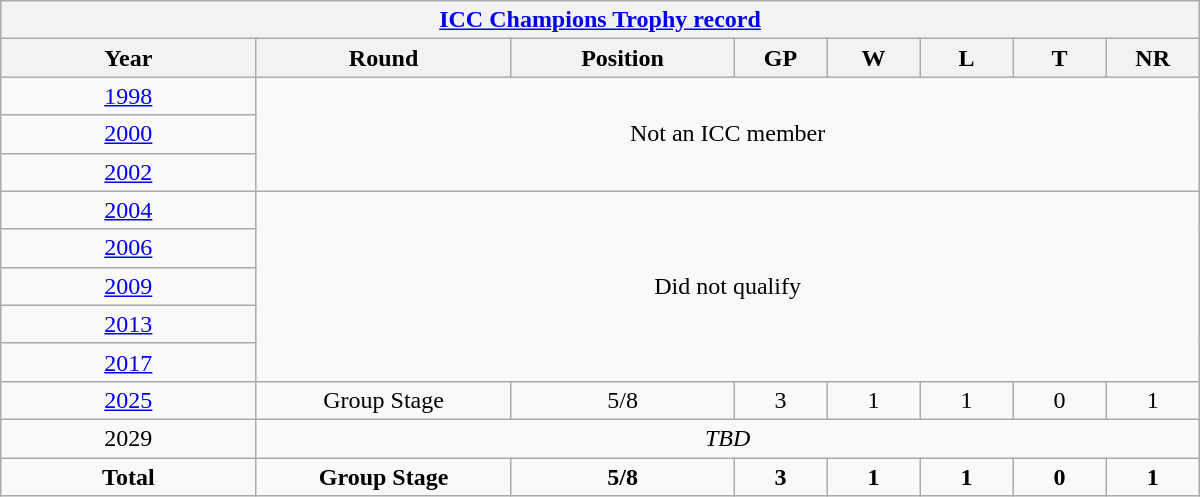<table class="wikitable" style="text-align: center; width:800px">
<tr>
<th colspan=9><a href='#'> ICC Champions Trophy record</a></th>
</tr>
<tr>
<th width=150>Year</th>
<th width=150>Round</th>
<th width=130>Position</th>
<th width=50>GP</th>
<th width=50>W</th>
<th width=50>L</th>
<th width=50>T</th>
<th width=50>NR</th>
</tr>
<tr>
<td> <a href='#'>1998</a></td>
<td colspan="7" rowspan="3">Not an ICC member</td>
</tr>
<tr>
<td> <a href='#'>2000</a></td>
</tr>
<tr>
<td> <a href='#'>2002</a></td>
</tr>
<tr>
<td> <a href='#'>2004</a></td>
<td colspan="7" rowspan="5">Did not qualify</td>
</tr>
<tr>
<td> <a href='#'>2006</a></td>
</tr>
<tr>
<td> <a href='#'>2009</a></td>
</tr>
<tr>
<td>  <a href='#'>2013</a></td>
</tr>
<tr>
<td>  <a href='#'>2017</a></td>
</tr>
<tr>
<td>  <a href='#'>2025</a></td>
<td>Group Stage</td>
<td>5/8</td>
<td>3</td>
<td>1</td>
<td>1</td>
<td>0</td>
<td>1</td>
</tr>
<tr>
<td> 2029</td>
<td colspan="7"><em>TBD</em></td>
</tr>
<tr>
<td><strong>Total</strong></td>
<td><strong>Group Stage</strong></td>
<td><strong>5/8</strong></td>
<td><strong>3</strong></td>
<td><strong>1</strong></td>
<td><strong>1</strong></td>
<td><strong>0</strong></td>
<td><strong>1</strong></td>
</tr>
</table>
